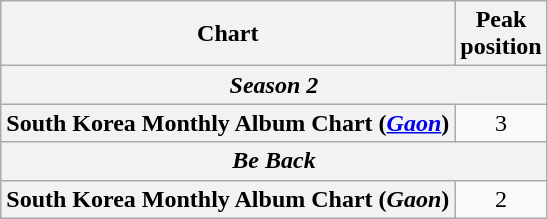<table class="wikitable sortable plainrowheaders">
<tr>
<th>Chart</th>
<th>Peak<br>position</th>
</tr>
<tr>
<th colspan="2"><em>Season 2</em></th>
</tr>
<tr>
<th scope="row">South Korea Monthly Album Chart (<em><a href='#'>Gaon</a></em>)</th>
<td align="center">3</td>
</tr>
<tr>
<th colspan="2"><em>Be Back</em></th>
</tr>
<tr>
<th scope="row">South Korea Monthly Album Chart (<em>Gaon</em>)</th>
<td align="center">2</td>
</tr>
</table>
